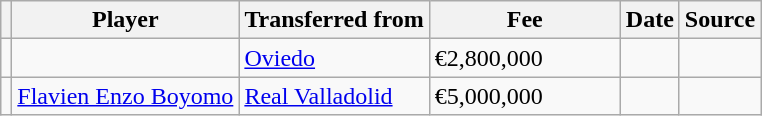<table class="wikitable plainrowheaders sortable">
<tr>
<th></th>
<th scope="col">Player</th>
<th>Transferred from</th>
<th style="width: 120px;">Fee</th>
<th scope="col">Date</th>
<th scope="col">Source</th>
</tr>
<tr>
<td align="center"></td>
<td></td>
<td> <a href='#'>Oviedo</a></td>
<td>€2,800,000</td>
<td></td>
<td></td>
</tr>
<tr>
<td align="center"></td>
<td> <a href='#'>Flavien Enzo Boyomo</a></td>
<td> <a href='#'>Real Valladolid</a></td>
<td>€5,000,000</td>
<td></td>
<td></td>
</tr>
</table>
